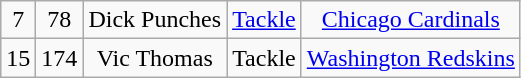<table class="wikitable" style="text-align:center">
<tr>
<td>7</td>
<td>78</td>
<td>Dick Punches</td>
<td><a href='#'>Tackle</a></td>
<td><a href='#'>Chicago Cardinals</a></td>
</tr>
<tr>
<td>15</td>
<td>174</td>
<td>Vic Thomas</td>
<td>Tackle</td>
<td><a href='#'>Washington Redskins</a></td>
</tr>
</table>
